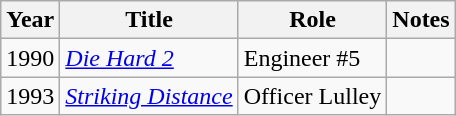<table class="wikitable">
<tr>
<th>Year</th>
<th>Title</th>
<th>Role</th>
<th class="unsortable">Notes</th>
</tr>
<tr>
<td>1990</td>
<td><em><a href='#'>Die Hard 2</a></em></td>
<td>Engineer #5</td>
<td></td>
</tr>
<tr>
<td>1993</td>
<td><em><a href='#'>Striking Distance</a></em></td>
<td>Officer Lulley</td>
<td></td>
</tr>
</table>
